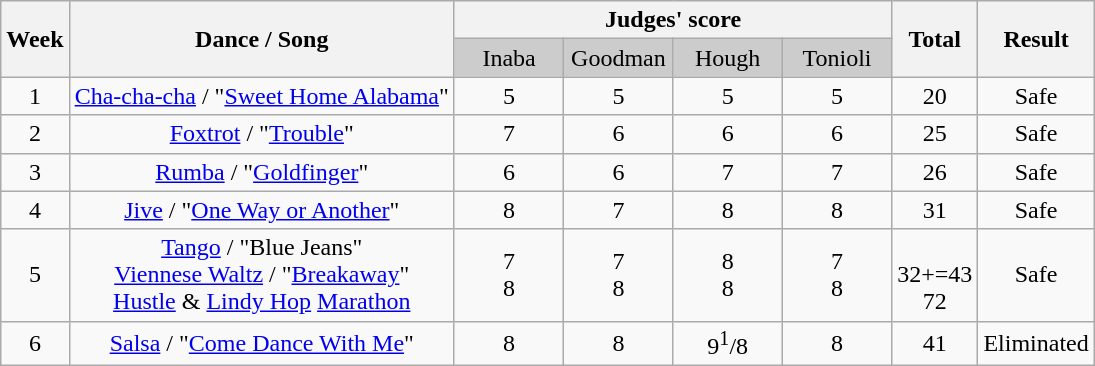<table class="wikitable" style="text-align:center;">
<tr style="text-align:center;">
<th rowspan="2" bgcolor="#CCCCCC" align="Center">Week</th>
<th rowspan="2" bgcolor="#CCCCCC" align="Center">Dance / Song</th>
<th colspan="4" bgcolor="#CCCCCC" align="Center">Judges' score</th>
<th rowspan="2">Total</th>
<th rowspan="2">Result</th>
</tr>
<tr>
<td bgcolor="#CCCCCC" width="10%" align="center">Inaba</td>
<td bgcolor="#CCCCCC" width="10%" align="center">Goodman</td>
<td bgcolor="#CCCCCC" width="10%" align="center">Hough</td>
<td bgcolor="#CCCCCC" width="10%" align="center">Tonioli</td>
</tr>
<tr>
<td>1</td>
<td><a href='#'>Cha-cha-cha</a> / "<a href='#'>Sweet Home Alabama</a>"</td>
<td>5</td>
<td>5</td>
<td>5</td>
<td>5</td>
<td>20</td>
<td>Safe</td>
</tr>
<tr>
<td>2</td>
<td><a href='#'>Foxtrot</a> / "<a href='#'>Trouble</a>"</td>
<td>7</td>
<td>6</td>
<td>6</td>
<td>6</td>
<td>25</td>
<td>Safe</td>
</tr>
<tr>
<td>3</td>
<td><a href='#'>Rumba</a> / "<a href='#'>Goldfinger</a>"</td>
<td>6</td>
<td>6</td>
<td>7</td>
<td>7</td>
<td>26</td>
<td>Safe</td>
</tr>
<tr>
<td>4</td>
<td><a href='#'>Jive</a> / "<a href='#'>One Way or Another</a>"</td>
<td>8</td>
<td>7</td>
<td>8</td>
<td>8</td>
<td>31</td>
<td>Safe</td>
</tr>
<tr>
<td>5</td>
<td><a href='#'>Tango</a> / "Blue Jeans"<br><a href='#'>Viennese Waltz</a> / "<a href='#'>Breakaway</a>"<br><a href='#'>Hustle</a> & <a href='#'>Lindy Hop</a> <a href='#'>Marathon</a></td>
<td>7<br>8<br></td>
<td>7<br>8<br></td>
<td>8<br>8<br></td>
<td>7<br>8<br></td>
<td><br>32+=43<br>72</td>
<td>Safe</td>
</tr>
<tr>
<td>6</td>
<td><a href='#'>Salsa</a> / "<a href='#'>Come Dance With Me</a>"</td>
<td>8</td>
<td>8</td>
<td>9<sup>1</sup>/8</td>
<td>8</td>
<td>41</td>
<td>Eliminated</td>
</tr>
</table>
